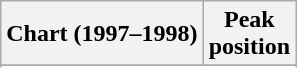<table class="wikitable sortable plainrowheaders" style="text-align:center">
<tr>
<th scope="col">Chart (1997–1998)</th>
<th scope="col">Peak<br>position</th>
</tr>
<tr>
</tr>
<tr>
</tr>
<tr>
</tr>
<tr>
</tr>
<tr>
</tr>
<tr>
</tr>
<tr>
</tr>
<tr>
</tr>
<tr>
</tr>
<tr>
</tr>
<tr>
</tr>
<tr>
</tr>
</table>
